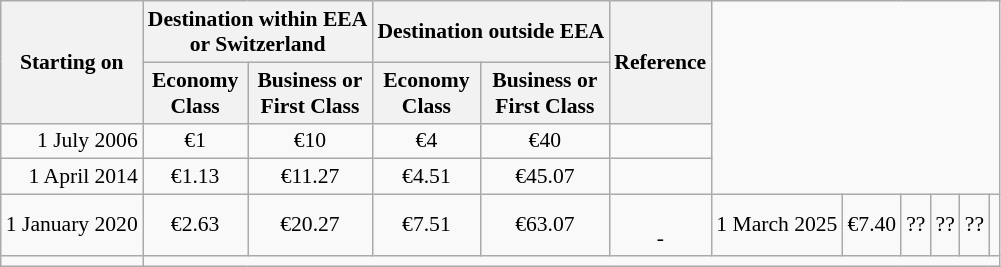<table class="wikitable" style="font-size:90%">
<tr>
<th rowspan="2">Starting on</th>
<th colspan="2">Destination within EEA <br>or Switzerland</th>
<th colspan="2">Destination outside EEA</th>
<th rowspan="2">Reference</th>
</tr>
<tr>
<th>Economy <br>Class</th>
<th>Business or <br>First Class</th>
<th>Economy <br>Class</th>
<th>Business or <br>First Class</th>
</tr>
<tr>
<td align="right">1 July 2006</td>
<td align="center">€1</td>
<td align="center">€10</td>
<td align="center">€4</td>
<td align="center">€40</td>
<td align="center"></td>
</tr>
<tr>
<td align="right">1 April 2014</td>
<td align="center">€1.13</td>
<td align="center">€11.27</td>
<td align="center">€4.51</td>
<td align="center">€45.07</td>
<td align="center"></td>
</tr>
<tr>
<td align="right">1 January 2020</td>
<td align="center">€2.63</td>
<td align="center">€20.27</td>
<td align="center">€7.51</td>
<td align="center">€63.07</td>
<td align="center"><br>-</td>
<td align="right">1 March 2025</td>
<td align="center">€7.40</td>
<td align="center">??</td>
<td align="center">??</td>
<td align="center">??</td>
<td align="center"></td>
</tr>
<tr>
<td></td>
</tr>
</table>
